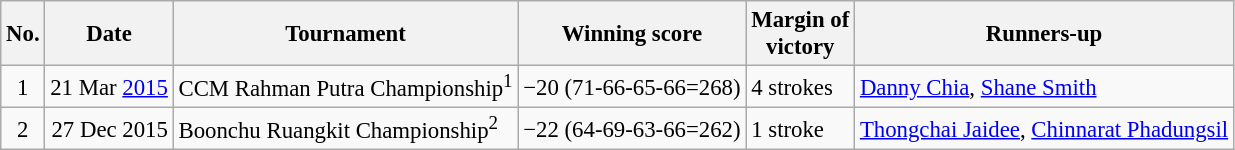<table class="wikitable" style="font-size:95%;">
<tr>
<th>No.</th>
<th>Date</th>
<th>Tournament</th>
<th>Winning score</th>
<th>Margin of<br>victory</th>
<th>Runners-up</th>
</tr>
<tr>
<td align=center>1</td>
<td align=right>21 Mar <a href='#'>2015</a></td>
<td>CCM Rahman Putra Championship<sup>1</sup></td>
<td>−20 (71-66-65-66=268)</td>
<td>4 strokes</td>
<td> <a href='#'>Danny Chia</a>,  <a href='#'>Shane Smith</a></td>
</tr>
<tr>
<td align=center>2</td>
<td align=right>27 Dec 2015</td>
<td>Boonchu Ruangkit Championship<sup>2</sup></td>
<td>−22 (64-69-63-66=262)</td>
<td>1 stroke</td>
<td> <a href='#'>Thongchai Jaidee</a>,  <a href='#'>Chinnarat Phadungsil</a></td>
</tr>
</table>
